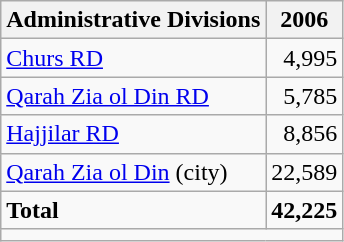<table class="wikitable">
<tr>
<th>Administrative Divisions</th>
<th>2006</th>
</tr>
<tr>
<td><a href='#'>Churs RD</a></td>
<td style="text-align: right;">4,995</td>
</tr>
<tr>
<td><a href='#'>Qarah Zia ol Din RD</a></td>
<td style="text-align: right;">5,785</td>
</tr>
<tr>
<td><a href='#'>Hajjilar RD</a></td>
<td style="text-align: right;">8,856</td>
</tr>
<tr>
<td><a href='#'>Qarah Zia ol Din</a> (city)</td>
<td style="text-align: right;">22,589</td>
</tr>
<tr>
<td><strong>Total</strong></td>
<td style="text-align: right;"><strong>42,225</strong></td>
</tr>
<tr>
<td colspan=2></td>
</tr>
</table>
